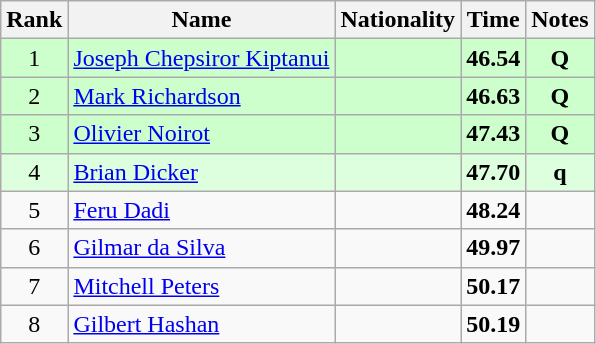<table class="wikitable sortable" style="text-align:center">
<tr>
<th>Rank</th>
<th>Name</th>
<th>Nationality</th>
<th>Time</th>
<th>Notes</th>
</tr>
<tr bgcolor=ccffcc>
<td>1</td>
<td align=left><a href='#'>Joseph Chepsiror Kiptanui</a></td>
<td align=left></td>
<td><strong>46.54</strong></td>
<td><strong>Q</strong></td>
</tr>
<tr bgcolor=ccffcc>
<td>2</td>
<td align=left><a href='#'>Mark Richardson</a></td>
<td align=left></td>
<td><strong>46.63</strong></td>
<td><strong>Q</strong></td>
</tr>
<tr bgcolor=ccffcc>
<td>3</td>
<td align=left><a href='#'>Olivier Noirot</a></td>
<td align=left></td>
<td><strong>47.43</strong></td>
<td><strong>Q</strong></td>
</tr>
<tr bgcolor=ddffdd>
<td>4</td>
<td align=left><a href='#'>Brian Dicker</a></td>
<td align=left></td>
<td><strong>47.70</strong></td>
<td><strong>q</strong></td>
</tr>
<tr>
<td>5</td>
<td align=left><a href='#'>Feru Dadi</a></td>
<td align=left></td>
<td><strong>48.24</strong></td>
<td></td>
</tr>
<tr>
<td>6</td>
<td align=left><a href='#'>Gilmar da Silva</a></td>
<td align=left></td>
<td><strong>49.97</strong></td>
<td></td>
</tr>
<tr>
<td>7</td>
<td align=left><a href='#'>Mitchell Peters</a></td>
<td align=left></td>
<td><strong>50.17</strong></td>
<td></td>
</tr>
<tr>
<td>8</td>
<td align=left><a href='#'>Gilbert Hashan</a></td>
<td align=left></td>
<td><strong>50.19</strong></td>
<td></td>
</tr>
</table>
